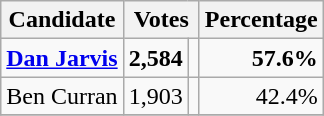<table class="wikitable" style="text-align:right;">
<tr>
<th>Candidate</th>
<th colspan="2">Votes</th>
<th>Percentage </th>
</tr>
<tr>
<td style="text-align:left;"><strong><a href='#'>Dan Jarvis</a></strong></td>
<td><strong>2,584</strong></td>
<td align=center></td>
<td><strong>57.6%</strong></td>
</tr>
<tr>
<td style="text-align:left;">Ben Curran</td>
<td>1,903</td>
<td align=center></td>
<td>42.4%</td>
</tr>
<tr>
</tr>
</table>
